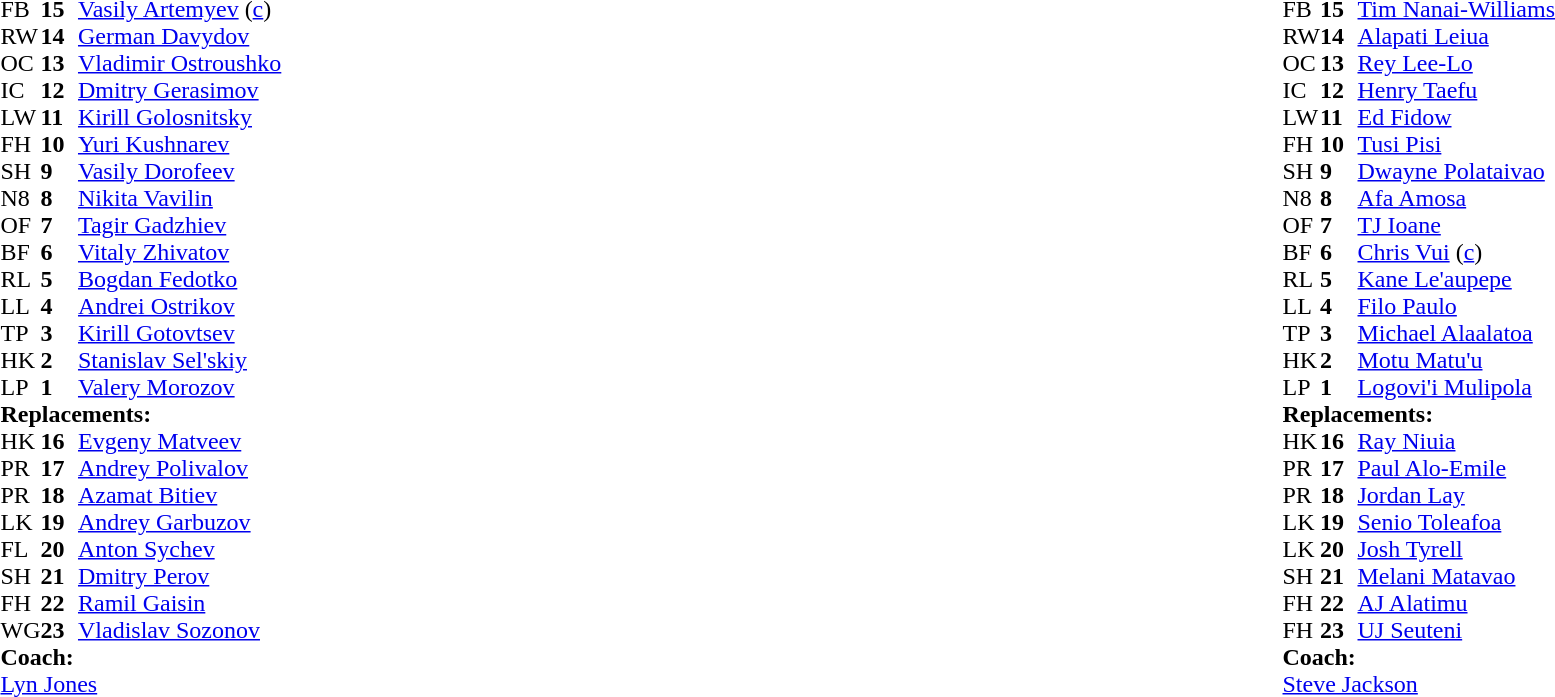<table style="width:100%;">
<tr>
<td style="vertical-align:top; width:50%;"><br><table style="font-size: 100%" cellspacing="0" cellpadding="0">
<tr>
<th width="25"></th>
<th width="25"></th>
</tr>
<tr>
<td>FB</td>
<td><strong>15</strong></td>
<td><a href='#'>Vasily Artemyev</a> (<a href='#'>c</a>)</td>
</tr>
<tr>
<td>RW</td>
<td><strong>14</strong></td>
<td><a href='#'>German Davydov</a></td>
</tr>
<tr>
<td>OC</td>
<td><strong>13</strong></td>
<td><a href='#'>Vladimir Ostroushko</a></td>
</tr>
<tr>
<td>IC</td>
<td><strong>12</strong></td>
<td><a href='#'>Dmitry Gerasimov</a></td>
<td></td>
<td></td>
</tr>
<tr>
<td>LW</td>
<td><strong>11</strong></td>
<td><a href='#'>Kirill Golosnitsky</a></td>
</tr>
<tr>
<td>FH</td>
<td><strong>10</strong></td>
<td><a href='#'>Yuri Kushnarev</a></td>
<td></td>
<td></td>
</tr>
<tr>
<td>SH</td>
<td><strong>9</strong></td>
<td><a href='#'>Vasily Dorofeev</a></td>
<td></td>
<td></td>
</tr>
<tr>
<td>N8</td>
<td><strong>8</strong></td>
<td><a href='#'>Nikita Vavilin</a></td>
<td></td>
<td></td>
</tr>
<tr>
<td>OF</td>
<td><strong>7</strong></td>
<td><a href='#'>Tagir Gadzhiev</a></td>
</tr>
<tr>
<td>BF</td>
<td><strong>6</strong></td>
<td><a href='#'>Vitaly Zhivatov</a></td>
</tr>
<tr>
<td>RL</td>
<td><strong>5</strong></td>
<td><a href='#'>Bogdan Fedotko</a></td>
</tr>
<tr>
<td>LL</td>
<td><strong>4</strong></td>
<td><a href='#'>Andrei Ostrikov</a></td>
<td></td>
<td></td>
</tr>
<tr>
<td>TP</td>
<td><strong>3</strong></td>
<td><a href='#'>Kirill Gotovtsev</a></td>
<td></td>
<td></td>
</tr>
<tr>
<td>HK</td>
<td><strong>2</strong></td>
<td><a href='#'>Stanislav Sel'skiy</a></td>
<td></td>
<td></td>
</tr>
<tr>
<td>LP</td>
<td><strong>1</strong></td>
<td><a href='#'>Valery Morozov</a></td>
<td></td>
<td></td>
</tr>
<tr>
<td colspan="3"><strong>Replacements:</strong></td>
</tr>
<tr>
<td>HK</td>
<td><strong>16</strong></td>
<td><a href='#'>Evgeny Matveev</a></td>
<td></td>
<td></td>
</tr>
<tr>
<td>PR</td>
<td><strong>17</strong></td>
<td><a href='#'>Andrey Polivalov</a></td>
<td></td>
<td></td>
</tr>
<tr>
<td>PR</td>
<td><strong>18</strong></td>
<td><a href='#'>Azamat Bitiev</a></td>
<td></td>
<td></td>
</tr>
<tr>
<td>LK</td>
<td><strong>19</strong></td>
<td><a href='#'>Andrey Garbuzov</a></td>
<td></td>
<td></td>
</tr>
<tr>
<td>FL</td>
<td><strong>20</strong></td>
<td><a href='#'>Anton Sychev</a></td>
<td></td>
<td></td>
</tr>
<tr>
<td>SH</td>
<td><strong>21</strong></td>
<td><a href='#'>Dmitry Perov</a></td>
<td></td>
<td></td>
</tr>
<tr>
<td>FH</td>
<td><strong>22</strong></td>
<td><a href='#'>Ramil Gaisin</a></td>
<td></td>
<td></td>
</tr>
<tr>
<td>WG</td>
<td><strong>23</strong></td>
<td><a href='#'>Vladislav Sozonov</a></td>
<td></td>
<td></td>
</tr>
<tr>
<td colspan="3"><strong>Coach:</strong></td>
</tr>
<tr>
<td colspan="4"> <a href='#'>Lyn Jones</a></td>
</tr>
</table>
</td>
<td style="vertical-align:top"></td>
<td style="vertical-align:top; width:50%;"><br><table cellspacing="0" cellpadding="0" style="font-size:100%; margin:auto;">
<tr>
<th width="25"></th>
<th width="25"></th>
</tr>
<tr>
<td>FB</td>
<td><strong>15</strong></td>
<td><a href='#'>Tim Nanai-Williams</a></td>
<td></td>
<td></td>
</tr>
<tr>
<td>RW</td>
<td><strong>14</strong></td>
<td><a href='#'>Alapati Leiua</a></td>
</tr>
<tr>
<td>OC</td>
<td><strong>13</strong></td>
<td><a href='#'>Rey Lee-Lo</a></td>
<td></td>
</tr>
<tr>
<td>IC</td>
<td><strong>12</strong></td>
<td><a href='#'>Henry Taefu</a></td>
</tr>
<tr>
<td>LW</td>
<td><strong>11</strong></td>
<td><a href='#'>Ed Fidow</a></td>
</tr>
<tr>
<td>FH</td>
<td><strong>10</strong></td>
<td><a href='#'>Tusi Pisi</a></td>
<td></td>
<td></td>
</tr>
<tr>
<td>SH</td>
<td><strong>9</strong></td>
<td><a href='#'>Dwayne Polataivao</a></td>
<td></td>
<td></td>
</tr>
<tr>
<td>N8</td>
<td><strong>8</strong></td>
<td><a href='#'>Afa Amosa</a></td>
<td></td>
<td></td>
<td></td>
<td></td>
</tr>
<tr>
<td>OF</td>
<td><strong>7</strong></td>
<td><a href='#'>TJ Ioane</a></td>
</tr>
<tr>
<td>BF</td>
<td><strong>6</strong></td>
<td><a href='#'>Chris Vui</a> (<a href='#'>c</a>)</td>
</tr>
<tr>
<td>RL</td>
<td><strong>5</strong></td>
<td><a href='#'>Kane Le'aupepe</a></td>
</tr>
<tr>
<td>LL</td>
<td><strong>4</strong></td>
<td><a href='#'>Filo Paulo</a></td>
<td></td>
<td></td>
</tr>
<tr>
<td>TP</td>
<td><strong>3</strong></td>
<td><a href='#'>Michael Alaalatoa</a></td>
<td></td>
<td></td>
</tr>
<tr>
<td>HK</td>
<td><strong>2</strong></td>
<td><a href='#'>Motu Matu'u</a></td>
<td></td>
<td></td>
<td></td>
</tr>
<tr>
<td>LP</td>
<td><strong>1</strong></td>
<td><a href='#'>Logovi'i Mulipola</a></td>
<td></td>
<td></td>
</tr>
<tr>
<td colspan="3"><strong>Replacements:</strong></td>
</tr>
<tr>
<td>HK</td>
<td><strong>16</strong></td>
<td><a href='#'>Ray Niuia</a></td>
<td></td>
<td></td>
</tr>
<tr>
<td>PR</td>
<td><strong>17</strong></td>
<td><a href='#'>Paul Alo-Emile</a></td>
<td></td>
<td></td>
</tr>
<tr>
<td>PR</td>
<td><strong>18</strong></td>
<td><a href='#'>Jordan Lay</a></td>
<td></td>
<td></td>
</tr>
<tr>
<td>LK</td>
<td><strong>19</strong></td>
<td><a href='#'>Senio Toleafoa</a></td>
<td></td>
<td></td>
</tr>
<tr>
<td>LK</td>
<td><strong>20</strong></td>
<td><a href='#'>Josh Tyrell</a></td>
<td></td>
<td></td>
<td></td>
<td></td>
</tr>
<tr>
<td>SH</td>
<td><strong>21</strong></td>
<td><a href='#'>Melani Matavao</a></td>
<td></td>
<td></td>
</tr>
<tr>
<td>FH</td>
<td><strong>22</strong></td>
<td><a href='#'>AJ Alatimu</a></td>
<td></td>
<td></td>
</tr>
<tr>
<td>FH</td>
<td><strong>23</strong></td>
<td><a href='#'>UJ Seuteni</a></td>
<td></td>
<td></td>
</tr>
<tr>
<td colspan="3"><strong>Coach:</strong></td>
</tr>
<tr>
<td colspan="4"> <a href='#'>Steve Jackson</a></td>
</tr>
</table>
</td>
</tr>
</table>
